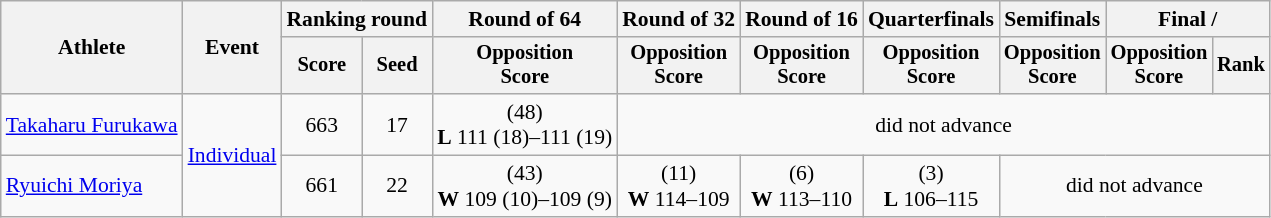<table class="wikitable" style="font-size:90%">
<tr>
<th rowspan="2">Athlete</th>
<th rowspan="2">Event</th>
<th colspan="2">Ranking round</th>
<th>Round of 64</th>
<th>Round of 32</th>
<th>Round of 16</th>
<th>Quarterfinals</th>
<th>Semifinals</th>
<th colspan="2">Final / </th>
</tr>
<tr style="font-size:95%">
<th>Score</th>
<th>Seed</th>
<th>Opposition<br>Score</th>
<th>Opposition<br>Score</th>
<th>Opposition<br>Score</th>
<th>Opposition<br>Score</th>
<th>Opposition<br>Score</th>
<th>Opposition<br>Score</th>
<th>Rank</th>
</tr>
<tr align=center>
<td align=left><a href='#'>Takaharu Furukawa</a></td>
<td align=left rowspan=2><a href='#'>Individual</a></td>
<td>663</td>
<td>17</td>
<td> (48)<br><strong>L</strong> 111 (18)–111 (19)</td>
<td colspan=6>did not advance</td>
</tr>
<tr align=center>
<td align=left><a href='#'>Ryuichi Moriya</a></td>
<td>661</td>
<td>22</td>
<td> (43)<br><strong>W</strong> 109 (10)–109 (9)</td>
<td> (11)<br><strong>W</strong> 114–109</td>
<td> (6)<br><strong>W</strong> 113–110</td>
<td> (3)<br><strong>L</strong> 106–115</td>
<td colspan=3>did not advance</td>
</tr>
</table>
